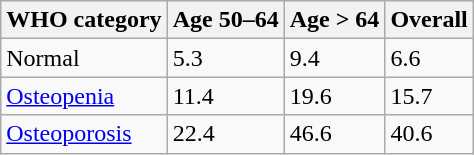<table class="wikitable" align="center">
<tr>
<th>WHO category</th>
<th>Age 50–64</th>
<th>Age > 64</th>
<th>Overall</th>
</tr>
<tr>
<td>Normal</td>
<td>5.3</td>
<td>9.4</td>
<td>6.6</td>
</tr>
<tr>
<td><a href='#'>Osteopenia</a></td>
<td>11.4</td>
<td>19.6</td>
<td>15.7</td>
</tr>
<tr>
<td><a href='#'>Osteoporosis</a></td>
<td>22.4</td>
<td>46.6</td>
<td>40.6</td>
</tr>
</table>
